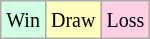<table class="wikitable">
<tr>
<td style="background-color: #d0ffe3;"><small>Win</small></td>
<td style="background-color: #ffffbb;"><small>Draw</small></td>
<td style="background-color: #ffd0e3;"><small>Loss</small></td>
</tr>
</table>
